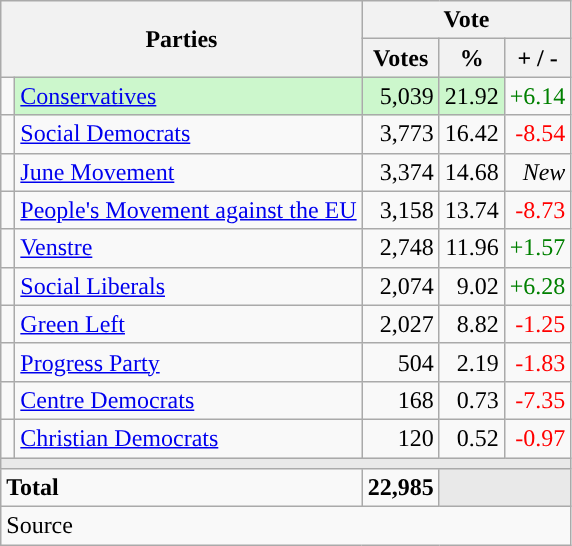<table class="wikitable" style="text-align:right;">
<tr>
<th style="text-align:centre;" rowspan="2" colspan="2" width="225">Parties</th>
<th colspan="3">Vote</th>
</tr>
<tr>
<th width="15">Votes</th>
<th width="15">%</th>
<th width="15">+ / -</th>
</tr>
<tr>
<td width="2" style="color:inherit;background:"></td>
<td bgcolor=#ccf7cc   align="left"><a href='#'>Conservatives</a></td>
<td bgcolor=#ccf7cc>5,039</td>
<td bgcolor=#ccf7cc>21.92</td>
<td style=color:green;>+6.14</td>
</tr>
<tr>
<td width="2" style="color:inherit;background:"></td>
<td align="left"><a href='#'>Social Democrats</a></td>
<td>3,773</td>
<td>16.42</td>
<td style=color:red;>-8.54</td>
</tr>
<tr>
<td width="2" style="color:inherit;background:"></td>
<td align="left"><a href='#'>June Movement</a></td>
<td>3,374</td>
<td>14.68</td>
<td><em>New</em></td>
</tr>
<tr>
<td width="2" style="color:inherit;background:"></td>
<td align="left"><a href='#'>People's Movement against the EU</a></td>
<td>3,158</td>
<td>13.74</td>
<td style=color:red;>-8.73</td>
</tr>
<tr>
<td width="2" style="color:inherit;background:"></td>
<td align="left"><a href='#'>Venstre</a></td>
<td>2,748</td>
<td>11.96</td>
<td style=color:green;>+1.57</td>
</tr>
<tr>
<td width="2" style="color:inherit;background:"></td>
<td align="left"><a href='#'>Social Liberals</a></td>
<td>2,074</td>
<td>9.02</td>
<td style=color:green;>+6.28</td>
</tr>
<tr>
<td width="2" style="color:inherit;background:"></td>
<td align="left"><a href='#'>Green Left</a></td>
<td>2,027</td>
<td>8.82</td>
<td style=color:red;>-1.25</td>
</tr>
<tr>
<td width="2" style="color:inherit;background:"></td>
<td align="left"><a href='#'>Progress Party</a></td>
<td>504</td>
<td>2.19</td>
<td style=color:red;>-1.83</td>
</tr>
<tr>
<td width="2" style="color:inherit;background:"></td>
<td align="left"><a href='#'>Centre Democrats</a></td>
<td>168</td>
<td>0.73</td>
<td style=color:red;>-7.35</td>
</tr>
<tr>
<td width="2" style="color:inherit;background:"></td>
<td align="left"><a href='#'>Christian Democrats</a></td>
<td>120</td>
<td>0.52</td>
<td style=color:red;>-0.97</td>
</tr>
<tr>
<td colspan="7" bgcolor="#E9E9E9"></td>
</tr>
<tr>
<td align="left" colspan="2"><strong>Total</strong></td>
<td><strong>22,985</strong></td>
<td bgcolor="#E9E9E9" colspan="2"></td>
</tr>
<tr>
<td align="left" colspan="6">Source</td>
</tr>
</table>
